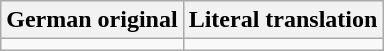<table class="wikitable">
<tr>
<th>German original</th>
<th>Literal translation</th>
</tr>
<tr style="vertical-align:top; white-space:nowrap;">
<td></td>
<td></td>
</tr>
</table>
